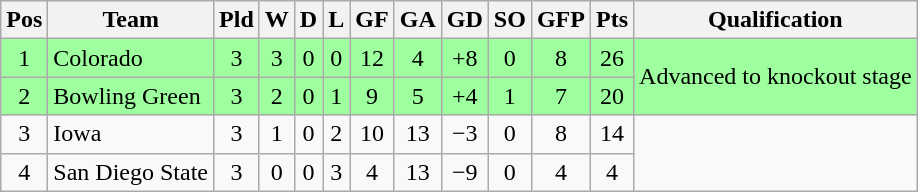<table class="wikitable" style="text-align:center">
<tr>
<th>Pos</th>
<th>Team</th>
<th>Pld</th>
<th>W</th>
<th>D</th>
<th>L</th>
<th>GF</th>
<th>GA</th>
<th>GD</th>
<th>SO</th>
<th>GFP</th>
<th>Pts</th>
<th>Qualification</th>
</tr>
<tr bgcolor="#9eff9e">
<td>1</td>
<td style="text-align:left">Colorado</td>
<td>3</td>
<td>3</td>
<td>0</td>
<td>0</td>
<td>12</td>
<td>4</td>
<td>+8</td>
<td>0</td>
<td>8</td>
<td>26</td>
<td rowspan="2">Advanced to knockout stage</td>
</tr>
<tr bgcolor="#9eff9e">
<td>2</td>
<td style="text-align:left">Bowling Green</td>
<td>3</td>
<td>2</td>
<td>0</td>
<td>1</td>
<td>9</td>
<td>5</td>
<td>+4</td>
<td>1</td>
<td>7</td>
<td>20</td>
</tr>
<tr>
<td>3</td>
<td style="text-align:left">Iowa</td>
<td>3</td>
<td>1</td>
<td>0</td>
<td>2</td>
<td>10</td>
<td>13</td>
<td>−3</td>
<td>0</td>
<td>8</td>
<td>14</td>
<td rowspan="2"></td>
</tr>
<tr>
<td>4</td>
<td style="text-align:left">San Diego State</td>
<td>3</td>
<td>0</td>
<td>0</td>
<td>3</td>
<td>4</td>
<td>13</td>
<td>−9</td>
<td>0</td>
<td>4</td>
<td>4</td>
</tr>
</table>
